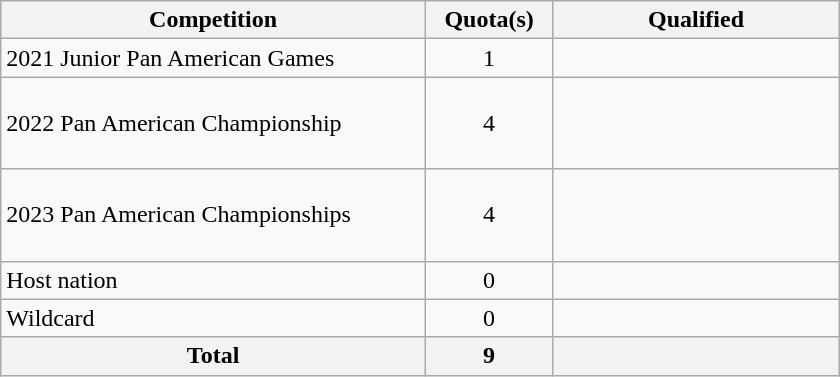<table class = "wikitable" width=560>
<tr>
<th width=300>Competition</th>
<th width=80>Quota(s)</th>
<th width=200>Qualified</th>
</tr>
<tr>
<td>2021 Junior Pan American Games</td>
<td align="center">1</td>
<td></td>
</tr>
<tr>
<td>2022 Pan American Championship</td>
<td align="center">4</td>
<td><br><br><br></td>
</tr>
<tr>
<td>2023 Pan American Championships</td>
<td align="center">4</td>
<td><br><br><br></td>
</tr>
<tr>
<td>Host nation</td>
<td align="center">0</td>
<td></td>
</tr>
<tr>
<td>Wildcard</td>
<td align="center">0</td>
<td></td>
</tr>
<tr>
<th>Total</th>
<th>9</th>
<th></th>
</tr>
</table>
